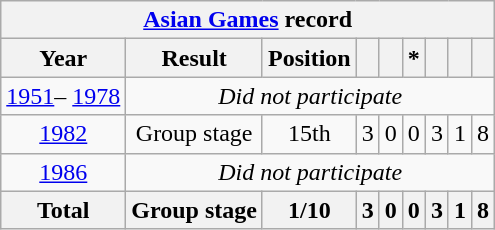<table class="wikitable" style="text-align: center;">
<tr>
<th colspan=9><a href='#'>Asian Games</a> record</th>
</tr>
<tr>
<th>Year</th>
<th>Result</th>
<th>Position</th>
<th></th>
<th></th>
<th>*</th>
<th></th>
<th></th>
<th></th>
</tr>
<tr>
<td> <a href='#'>1951</a>– <a href='#'>1978</a></td>
<td colspan=9><em>Did not participate</em></td>
</tr>
<tr>
<td> <a href='#'>1982</a></td>
<td>Group stage</td>
<td>15th</td>
<td>3</td>
<td>0</td>
<td>0</td>
<td>3</td>
<td>1</td>
<td>8</td>
</tr>
<tr>
<td> <a href='#'>1986</a></td>
<td colspan=9><em>Did not participate</em></td>
</tr>
<tr>
<th><strong>Total</strong></th>
<th><strong>Group stage</strong></th>
<th>1/10</th>
<th><strong>3</strong></th>
<th><strong>0</strong></th>
<th><strong>0</strong></th>
<th><strong>3</strong></th>
<th><strong>1</strong></th>
<th><strong>8</strong></th>
</tr>
</table>
